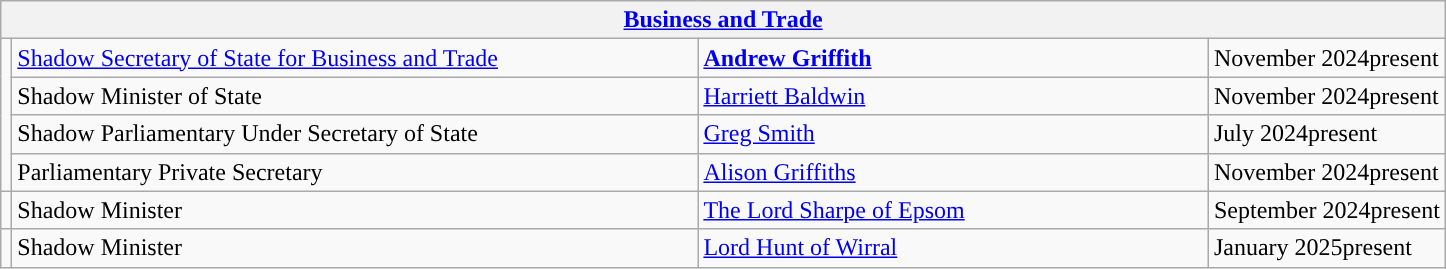<table class="wikitable">
<tr>
<th colspan="4"><a href='#'>Business and Trade</a></th>
</tr>
<tr>
<td rowspan="4" style="background: "></td>
<td style="width: 450px;"><a href='#'>Shadow Secretary of State for Business and Trade</a></td>
<td style="width: 333px;"><strong><a href='#'>Andrew Griffith</a></strong></td>
<td>November 2024present</td>
</tr>
<tr>
<td>Shadow Minister of State</td>
<td><a href='#'>Harriett Baldwin</a></td>
<td>November 2024present</td>
</tr>
<tr>
<td>Shadow Parliamentary Under Secretary of State</td>
<td><a href='#'>Greg Smith</a></td>
<td>July 2024present</td>
</tr>
<tr>
<td>Parliamentary Private Secretary</td>
<td><a href='#'>Alison Griffiths</a></td>
<td>November 2024present</td>
</tr>
<tr>
<td style="background: "></td>
<td>Shadow Minister</td>
<td><a href='#'>The Lord Sharpe of Epsom</a></td>
<td>September 2024present</td>
</tr>
<tr>
<td style="background: "></td>
<td>Shadow Minister</td>
<td><a href='#'>Lord Hunt of Wirral</a></td>
<td>January 2025present</td>
</tr>
</table>
